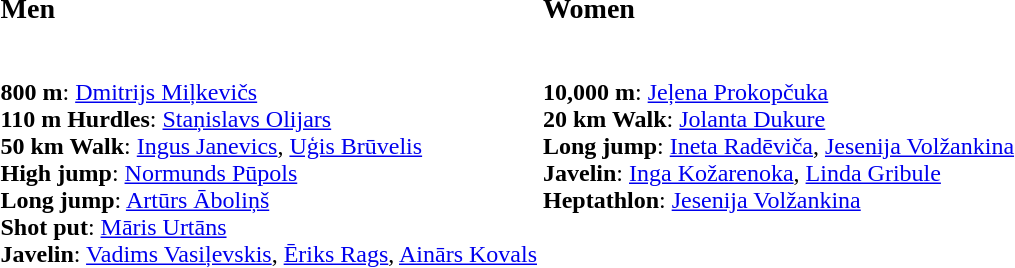<table>
<tr>
<td valign=top><br><h3>Men</h3><br><strong>800 m</strong>: <a href='#'>Dmitrijs Miļkevičs</a>
<br><strong>110 m Hurdles</strong>: <a href='#'>Staņislavs Olijars</a>
<br><strong>50 km Walk</strong>: <a href='#'>Ingus Janevics</a>, <a href='#'>Uģis Brūvelis</a>
<br><strong>High jump</strong>: <a href='#'>Normunds Pūpols</a>
<br><strong>Long jump</strong>: <a href='#'>Artūrs Āboliņš</a>
<br><strong>Shot put</strong>: <a href='#'>Māris Urtāns</a>
<br><strong>Javelin</strong>: <a href='#'>Vadims Vasiļevskis</a>, <a href='#'>Ēriks Rags</a>, <a href='#'>Ainārs Kovals</a></td>
<td valign=top><br><h3>Women</h3><br><strong>10,000 m</strong>: <a href='#'>Jeļena Prokopčuka</a>
<br><strong>20 km Walk</strong>: <a href='#'>Jolanta Dukure</a>
<br><strong>Long jump</strong>: <a href='#'>Ineta Radēviča</a>, <a href='#'>Jesenija Volžankina</a>
<br><strong>Javelin</strong>: <a href='#'>Inga Kožarenoka</a>, <a href='#'>Linda Gribule</a>
<br><strong>Heptathlon</strong>: <a href='#'>Jesenija Volžankina</a></td>
</tr>
</table>
